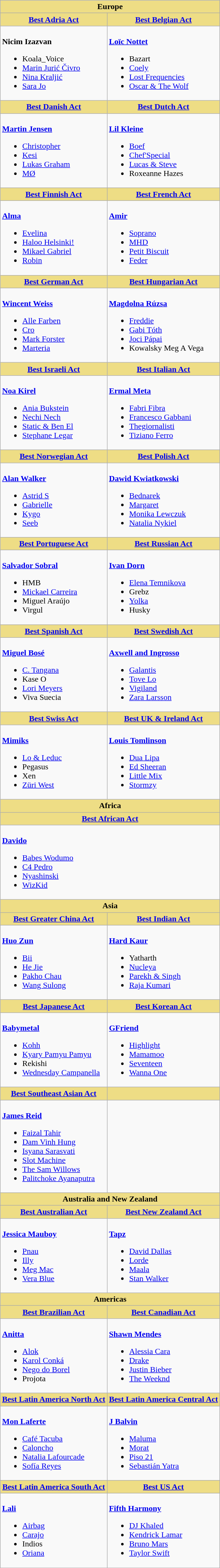<table class=wikitable style="width=100%">
<tr>
<th style="background:#EEDD85; width=50%" colspan="2">Europe</th>
</tr>
<tr>
<th style="background:#EEDD85; width=50%"><a href='#'>Best Adria Act</a></th>
<th style="background:#EEDD85; width=50%"><a href='#'>Best Belgian Act</a></th>
</tr>
<tr>
<td valign="top"><br><strong>Nicim Izazvan</strong><ul><li>Koala_Voice</li><li><a href='#'>Marin Jurić Čivro</a></li><li><a href='#'>Nina Kraljić</a></li><li><a href='#'>Sara Jo</a></li></ul></td>
<td valign="top"><br><strong><a href='#'>Loïc Nottet</a></strong><ul><li>Bazart</li><li><a href='#'>Coely</a></li><li><a href='#'>Lost Frequencies</a></li><li><a href='#'>Oscar & The Wolf</a></li></ul></td>
</tr>
<tr>
<th style="background:#EEDD85; width=50%"><a href='#'>Best Danish Act</a></th>
<th style="background:#EEDD85; width=50%"><a href='#'>Best Dutch Act</a></th>
</tr>
<tr>
<td valign="top"><br><strong><a href='#'>Martin Jensen</a></strong><ul><li><a href='#'>Christopher</a></li><li><a href='#'>Kesi</a></li><li><a href='#'>Lukas Graham</a></li><li><a href='#'>MØ</a></li></ul></td>
<td valign="top"><br><strong><a href='#'>Lil Kleine</a></strong><ul><li><a href='#'>Boef</a></li><li><a href='#'>Chef'Special</a></li><li><a href='#'>Lucas & Steve</a></li><li>Roxeanne Hazes</li></ul></td>
</tr>
<tr>
<th style="background:#EEDD85; width=50%"><a href='#'>Best Finnish Act</a></th>
<th style="background:#EEDD85; width=50%"><a href='#'>Best French Act</a></th>
</tr>
<tr>
<td valign="top"><br><strong><a href='#'>Alma</a></strong><ul><li><a href='#'>Evelina</a></li><li><a href='#'>Haloo Helsinki!</a></li><li><a href='#'>Mikael Gabriel</a></li><li><a href='#'>Robin</a></li></ul></td>
<td valign="top"><br><strong><a href='#'>Amir</a></strong><ul><li><a href='#'>Soprano</a></li><li><a href='#'>MHD</a></li><li><a href='#'>Petit Biscuit</a></li><li><a href='#'>Feder</a></li></ul></td>
</tr>
<tr>
<th style="background:#EEDD85; width=50%"><a href='#'>Best German Act</a></th>
<th style="background:#EEDD85; width=50%"><a href='#'>Best Hungarian Act</a></th>
</tr>
<tr>
<td valign="top"><br><strong><a href='#'>Wincent Weiss</a></strong><ul><li><a href='#'>Alle Farben</a></li><li><a href='#'>Cro</a></li><li><a href='#'>Mark Forster</a></li><li><a href='#'>Marteria</a></li></ul></td>
<td valign="top"><br><strong><a href='#'>Magdolna Rúzsa</a></strong><ul><li><a href='#'>Freddie</a></li><li><a href='#'>Gabi Tóth</a></li><li><a href='#'>Joci Pápai</a></li><li>Kowalsky Meg A Vega</li></ul></td>
</tr>
<tr>
<th style="background:#EEDD85; width=50%"><a href='#'>Best Israeli Act</a></th>
<th style="background:#EEDD85; width=50%"><a href='#'>Best Italian Act</a></th>
</tr>
<tr>
<td valign="top"><br><strong><a href='#'>Noa Kirel</a></strong><ul><li><a href='#'>Ania Bukstein</a></li><li><a href='#'>Nechi Nech</a></li><li><a href='#'>Static & Ben El</a></li><li><a href='#'>Stephane Legar</a></li></ul></td>
<td valign="top"><br><strong><a href='#'>Ermal Meta</a></strong><ul><li><a href='#'>Fabri Fibra</a></li><li><a href='#'>Francesco Gabbani</a></li><li><a href='#'>Thegiornalisti</a></li><li><a href='#'>Tiziano Ferro</a></li></ul></td>
</tr>
<tr>
<th style="background:#EEDD85; width=50%"><a href='#'>Best Norwegian Act</a></th>
<th style="background:#EEDD85; width=50%"><a href='#'>Best Polish Act</a></th>
</tr>
<tr>
<td valign="top"><br><strong><a href='#'>Alan Walker</a></strong><ul><li><a href='#'>Astrid S</a></li><li><a href='#'>Gabrielle</a></li><li><a href='#'>Kygo</a></li><li><a href='#'>Seeb</a></li></ul></td>
<td valign="top"><br><strong><a href='#'>Dawid Kwiatkowski</a></strong><ul><li><a href='#'>Bednarek</a></li><li><a href='#'>Margaret</a></li><li><a href='#'>Monika Lewczuk</a></li><li><a href='#'>Natalia Nykiel</a></li></ul></td>
</tr>
<tr>
<th style="background:#EEDD85; width=50%"><a href='#'>Best Portuguese Act</a></th>
<th style="background:#EEDD85; width=50%"><a href='#'>Best Russian Act</a></th>
</tr>
<tr>
<td valign="top"><br><strong><a href='#'>Salvador Sobral</a></strong><ul><li>HMB</li><li><a href='#'>Mickael Carreira</a></li><li>Miguel Araújo</li><li>Virgul</li></ul></td>
<td valign="top"><br><strong><a href='#'>Ivan Dorn</a></strong><ul><li><a href='#'>Elena Temnikova</a></li><li>Grebz</li><li><a href='#'>Yolka</a></li><li>Husky</li></ul></td>
</tr>
<tr>
<th style="background:#EEDD85; width=50%"><a href='#'>Best Spanish Act</a></th>
<th style="background:#EEDD85; width=50%"><a href='#'>Best Swedish Act</a></th>
</tr>
<tr>
<td valign="top"><br><strong><a href='#'>Miguel Bosé</a></strong><ul><li><a href='#'>C. Tangana</a></li><li>Kase O</li><li><a href='#'>Lori Meyers</a></li><li>Viva Suecia</li></ul></td>
<td valign="top"><br><strong><a href='#'>Axwell and Ingrosso</a></strong><ul><li><a href='#'>Galantis</a></li><li><a href='#'>Tove Lo</a></li><li><a href='#'>Vigiland</a></li><li><a href='#'>Zara Larsson</a></li></ul></td>
</tr>
<tr>
<th style="background:#EEDD85; width=50%"><a href='#'>Best Swiss Act</a></th>
<th style="background:#EEDD85; width=50%"><a href='#'>Best UK & Ireland Act</a></th>
</tr>
<tr>
<td valign="top"><br><strong><a href='#'>Mimiks</a></strong><ul><li><a href='#'>Lo & Leduc</a></li><li>Pegasus</li><li>Xen</li><li><a href='#'>Züri West</a></li></ul></td>
<td valign="top"><br><strong><a href='#'>Louis Tomlinson</a></strong><ul><li><a href='#'>Dua Lipa</a></li><li><a href='#'>Ed Sheeran</a></li><li><a href='#'>Little Mix</a></li><li><a href='#'>Stormzy</a></li></ul></td>
</tr>
<tr>
<th style="background:#EEDD85; width=50%" colspan="2">Africa</th>
</tr>
<tr>
<th style="background:#EEDD85; width=50%" colspan="2"><a href='#'>Best African Act</a></th>
</tr>
<tr>
<td valign="top" colspan="2"><br><strong><a href='#'>Davido</a></strong><ul><li><a href='#'>Babes Wodumo</a></li><li><a href='#'>C4 Pedro</a></li><li><a href='#'>Nyashinski</a></li><li><a href='#'>WizKid</a></li></ul></td>
</tr>
<tr>
<th style="background:#EEDD85; width=50%" colspan="2">Asia</th>
</tr>
<tr>
<th style="background:#EEDD85; width=50%"><a href='#'>Best Greater China Act</a></th>
<th style="background:#EEDD85; width=50%"><a href='#'>Best Indian Act</a></th>
</tr>
<tr>
<td valign="top"><br><strong><a href='#'>Huo Zun</a></strong><ul><li><a href='#'>Bii</a></li><li><a href='#'>He Jie</a></li><li><a href='#'>Pakho Chau</a></li><li><a href='#'>Wang Sulong</a></li></ul></td>
<td valign="top"><br><strong><a href='#'>Hard Kaur</a></strong><ul><li>Yatharth</li><li><a href='#'>Nucleya</a></li><li><a href='#'>Parekh & Singh</a></li><li><a href='#'>Raja Kumari</a></li></ul></td>
</tr>
<tr>
<th style="background:#EEDD85; width=50%"><a href='#'>Best Japanese Act</a></th>
<th style="background:#EEDD85; width=50%"><a href='#'>Best Korean Act</a></th>
</tr>
<tr>
<td valign="top"><br><strong><a href='#'>Babymetal</a></strong><ul><li><a href='#'>Kohh</a></li><li><a href='#'>Kyary Pamyu Pamyu</a></li><li>Rekishi</li><li><a href='#'>Wednesday Campanella</a></li></ul></td>
<td valign="top"><br><strong><a href='#'>GFriend</a></strong><ul><li><a href='#'>Highlight</a></li><li><a href='#'>Mamamoo</a></li><li><a href='#'>Seventeen</a></li><li><a href='#'>Wanna One</a></li></ul></td>
</tr>
<tr>
<th style="background:#EEDD85; width=50%"><a href='#'>Best Southeast Asian Act</a></th>
<th style="background:#EEDD85; width=50%"></th>
</tr>
<tr>
<td valign="top"><br><strong><a href='#'>James Reid</a></strong><ul><li><a href='#'>Faizal Tahir</a></li><li><a href='#'>Dam Vinh Hung</a></li><li><a href='#'>Isyana Sarasvati</a></li><li><a href='#'>Slot Machine</a></li><li><a href='#'>The Sam Willows</a></li><li><a href='#'>Palitchoke Ayanaputra</a></li></ul></td>
<td valign="top"></td>
</tr>
<tr>
<th style="background:#EEDD85; width=50%" colspan="2">Australia and New Zealand</th>
</tr>
<tr>
<th style="background:#EEDD85; width=50%"><a href='#'>Best Australian Act</a></th>
<th style="background:#EEDD85; width=50%"><a href='#'>Best New Zealand Act</a></th>
</tr>
<tr>
<td valign="top"><br><strong><a href='#'>Jessica Mauboy</a></strong><ul><li><a href='#'>Pnau</a></li><li><a href='#'>Illy</a></li><li><a href='#'>Meg Mac</a></li><li><a href='#'>Vera Blue</a></li></ul></td>
<td valign="top"><br><strong><a href='#'>Tapz</a></strong><ul><li><a href='#'>David Dallas</a></li><li><a href='#'>Lorde</a></li><li><a href='#'>Maala</a></li><li><a href='#'>Stan Walker</a></li></ul></td>
</tr>
<tr>
<th style="background:#EEDD85; width=50%" colspan="2">Americas</th>
</tr>
<tr>
<th style="background:#EEDD85; width=50%"><a href='#'>Best Brazilian Act</a></th>
<th style="background:#EEDD85; width=50%"><a href='#'>Best Canadian Act</a></th>
</tr>
<tr>
<td valign="top"><br><strong><a href='#'>Anitta</a></strong><ul><li><a href='#'>Alok</a></li><li><a href='#'>Karol Conká</a></li><li><a href='#'>Nego do Borel</a></li><li>Projota</li></ul></td>
<td valign="top"><br><strong><a href='#'>Shawn Mendes</a></strong><ul><li><a href='#'>Alessia Cara</a></li><li><a href='#'>Drake</a></li><li><a href='#'>Justin Bieber</a></li><li><a href='#'>The Weeknd</a></li></ul></td>
</tr>
<tr>
<th style="background:#EEDD85; width=50%"><a href='#'>Best Latin America North Act</a></th>
<th style="background:#EEDD85; width=50%"><a href='#'>Best Latin America Central Act</a></th>
</tr>
<tr>
<td valign="top"><br><strong><a href='#'>Mon Laferte</a></strong><ul><li><a href='#'>Café Tacuba</a></li><li><a href='#'>Caloncho</a></li><li><a href='#'>Natalia Lafourcade</a></li><li><a href='#'>Sofía Reyes</a></li></ul></td>
<td valign="top"><br><strong><a href='#'>J Balvin</a></strong><ul><li><a href='#'>Maluma</a></li><li><a href='#'>Morat</a></li><li><a href='#'>Piso 21</a></li><li><a href='#'>Sebastián Yatra</a></li></ul></td>
</tr>
<tr>
<th style="background:#EEDD85; width=50%"><a href='#'>Best Latin America South Act</a></th>
<th style="background:#EEDD85; width=50%"><a href='#'>Best US Act</a></th>
</tr>
<tr>
<td valign="top"><br><strong><a href='#'>Lali</a></strong><ul><li><a href='#'>Airbag</a></li><li><a href='#'>Carajo</a></li><li>Indios</li><li><a href='#'>Oriana</a></li></ul></td>
<td valign="top"><br><strong><a href='#'>Fifth Harmony</a></strong><ul><li><a href='#'>DJ Khaled</a></li><li><a href='#'>Kendrick Lamar</a></li><li><a href='#'>Bruno Mars</a></li><li><a href='#'>Taylor Swift</a></li></ul></td>
</tr>
</table>
